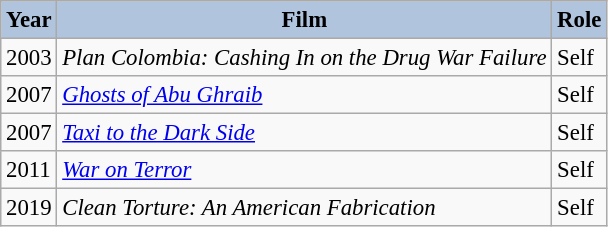<table class="wikitable" style="font-size:95%;">
<tr style="text-align:center;">
<th style="background:#B0C4DE;">Year</th>
<th style="background:#B0C4DE;">Film</th>
<th style="background:#B0C4DE;">Role</th>
</tr>
<tr>
<td>2003</td>
<td><em>Plan Colombia: Cashing In on the Drug War Failure</em></td>
<td>Self</td>
</tr>
<tr>
<td>2007</td>
<td><em><a href='#'>Ghosts of Abu Ghraib</a></em></td>
<td>Self</td>
</tr>
<tr>
<td>2007</td>
<td><em><a href='#'>Taxi to the Dark Side</a></em></td>
<td>Self</td>
</tr>
<tr>
<td>2011</td>
<td><em><a href='#'>War on Terror</a></em></td>
<td>Self</td>
</tr>
<tr>
<td>2019</td>
<td><em>Clean Torture: An American Fabrication</em></td>
<td>Self</td>
</tr>
</table>
